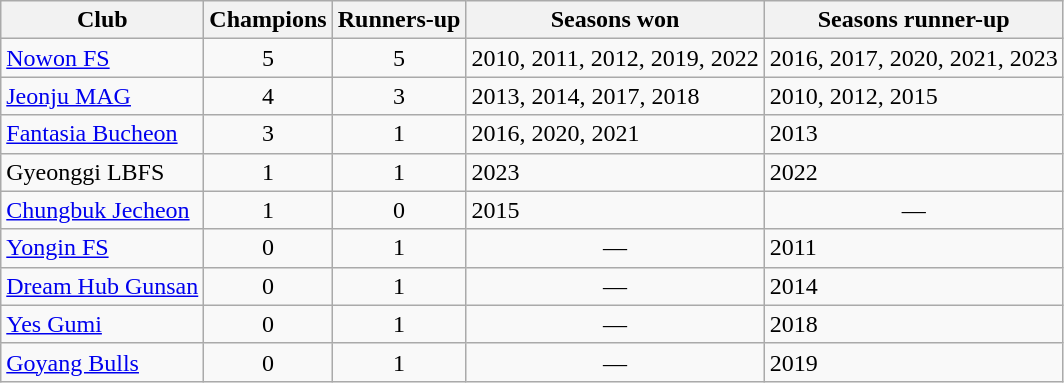<table class="wikitable">
<tr>
<th>Club</th>
<th>Champions</th>
<th>Runners-up</th>
<th>Seasons won</th>
<th>Seasons runner-up</th>
</tr>
<tr>
<td><a href='#'>Nowon FS</a></td>
<td align="center">5</td>
<td align="center">5</td>
<td>2010, 2011, 2012, 2019, 2022</td>
<td>2016, 2017, 2020, 2021, 2023</td>
</tr>
<tr>
<td><a href='#'>Jeonju MAG</a></td>
<td align="center">4</td>
<td align="center">3</td>
<td>2013, 2014, 2017, 2018</td>
<td>2010, 2012, 2015</td>
</tr>
<tr>
<td><a href='#'>Fantasia Bucheon</a></td>
<td align="center">3</td>
<td align="center">1</td>
<td>2016, 2020, 2021</td>
<td>2013</td>
</tr>
<tr>
<td>Gyeonggi LBFS</td>
<td align="center">1</td>
<td align="center">1</td>
<td>2023</td>
<td>2022</td>
</tr>
<tr>
<td><a href='#'>Chungbuk Jecheon</a></td>
<td align="center">1</td>
<td align="center">0</td>
<td>2015</td>
<td align="center">—</td>
</tr>
<tr>
<td><a href='#'>Yongin FS</a></td>
<td align="center">0</td>
<td align="center">1</td>
<td align="center">—</td>
<td>2011</td>
</tr>
<tr>
<td><a href='#'>Dream Hub Gunsan</a></td>
<td align="center">0</td>
<td align="center">1</td>
<td align="center">—</td>
<td>2014</td>
</tr>
<tr>
<td><a href='#'>Yes Gumi</a></td>
<td align="center">0</td>
<td align="center">1</td>
<td align="center">—</td>
<td>2018</td>
</tr>
<tr>
<td><a href='#'>Goyang Bulls</a></td>
<td align="center">0</td>
<td align="center">1</td>
<td align="center">—</td>
<td>2019</td>
</tr>
</table>
